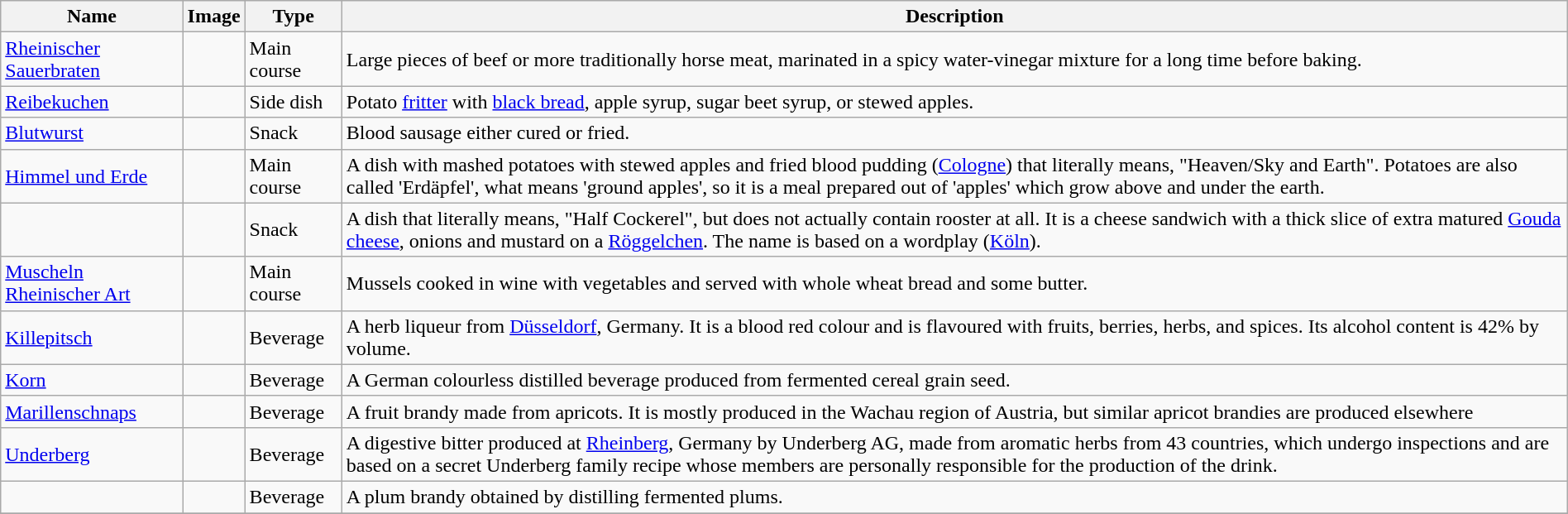<table class="wikitable sortable" style="width:100%;">
<tr>
<th>Name</th>
<th>Image</th>
<th>Type</th>
<th>Description</th>
</tr>
<tr>
<td><a href='#'>Rheinischer Sauerbraten</a></td>
<td></td>
<td>Main course</td>
<td>Large pieces of beef or more traditionally horse meat, marinated in a spicy water-vinegar mixture for a long time before baking.</td>
</tr>
<tr>
<td><a href='#'>Reibekuchen</a></td>
<td></td>
<td>Side dish</td>
<td>Potato <a href='#'>fritter</a> with <a href='#'>black bread</a>, apple syrup, sugar beet syrup, or stewed apples.</td>
</tr>
<tr>
<td><a href='#'>Blutwurst</a></td>
<td></td>
<td>Snack</td>
<td>Blood sausage either cured or fried.</td>
</tr>
<tr>
<td><a href='#'>Himmel und Erde</a></td>
<td></td>
<td>Main course</td>
<td>A dish with mashed potatoes with stewed apples and fried blood pudding (<a href='#'>Cologne</a>) that literally means, "Heaven/Sky and Earth". Potatoes are also called 'Erdäpfel', what means 'ground apples', so it is a meal prepared out of 'apples' which grow above and under the earth.</td>
</tr>
<tr>
<td></td>
<td></td>
<td>Snack</td>
<td>A dish that literally means, "Half Cockerel", but does not actually contain rooster at all. It is a cheese sandwich with a thick slice of extra matured <a href='#'>Gouda cheese</a>, onions and mustard on a <a href='#'>Röggelchen</a>. The name is based on a wordplay (<a href='#'>Köln</a>).</td>
</tr>
<tr>
<td><a href='#'>Muscheln Rheinischer Art</a></td>
<td></td>
<td>Main course</td>
<td>Mussels cooked in wine with vegetables and served with whole wheat bread and some butter.</td>
</tr>
<tr>
<td><a href='#'>Killepitsch</a></td>
<td></td>
<td>Beverage</td>
<td>A herb liqueur from <a href='#'>Düsseldorf</a>, Germany. It is a blood red colour and is flavoured with fruits, berries, herbs, and spices. Its alcohol content is 42% by volume.</td>
</tr>
<tr>
<td><a href='#'>Korn</a></td>
<td></td>
<td>Beverage</td>
<td>A German colourless distilled beverage produced from fermented cereal grain seed.</td>
</tr>
<tr>
<td><a href='#'>Marillenschnaps</a></td>
<td></td>
<td>Beverage</td>
<td>A fruit brandy made from apricots. It is mostly produced in the Wachau region of Austria, but similar apricot brandies are produced elsewhere</td>
</tr>
<tr>
<td><a href='#'>Underberg</a></td>
<td></td>
<td>Beverage</td>
<td>A digestive bitter produced at <a href='#'>Rheinberg</a>, Germany by Underberg AG, made from aromatic herbs from 43 countries, which undergo inspections and are based on a secret Underberg family recipe whose members are personally responsible for the production of the drink.</td>
</tr>
<tr>
<td></td>
<td></td>
<td>Beverage</td>
<td>A plum brandy obtained by distilling fermented plums.</td>
</tr>
<tr>
</tr>
</table>
